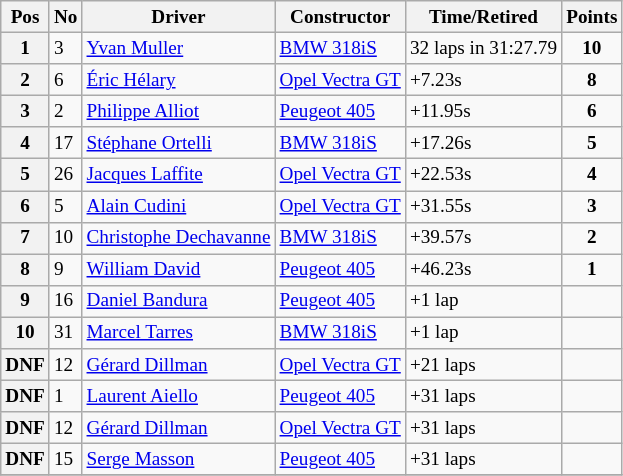<table class="wikitable" style="font-size: 80%;">
<tr>
<th>Pos</th>
<th>No</th>
<th>Driver</th>
<th>Constructor</th>
<th>Time/Retired</th>
<th>Points</th>
</tr>
<tr>
<th>1</th>
<td>3</td>
<td> <a href='#'>Yvan Muller</a></td>
<td><a href='#'>BMW 318iS</a></td>
<td>32 laps in 31:27.79</td>
<td align=center><strong>10</strong></td>
</tr>
<tr>
<th>2</th>
<td>6</td>
<td> <a href='#'>Éric Hélary</a></td>
<td><a href='#'> Opel Vectra GT</a></td>
<td>+7.23s</td>
<td align=center><strong>8</strong></td>
</tr>
<tr>
<th>3</th>
<td>2</td>
<td> <a href='#'>Philippe Alliot</a></td>
<td><a href='#'>Peugeot 405</a></td>
<td>+11.95s</td>
<td align=center><strong>6</strong></td>
</tr>
<tr>
<th>4</th>
<td>17</td>
<td> <a href='#'>Stéphane Ortelli</a></td>
<td><a href='#'>BMW 318iS</a></td>
<td>+17.26s</td>
<td align=center><strong>5</strong></td>
</tr>
<tr>
<th>5</th>
<td>26</td>
<td> <a href='#'>Jacques Laffite</a></td>
<td><a href='#'> Opel Vectra GT</a></td>
<td>+22.53s</td>
<td align=center><strong>4</strong></td>
</tr>
<tr>
<th>6</th>
<td>5</td>
<td> <a href='#'>Alain Cudini</a></td>
<td><a href='#'> Opel Vectra GT</a></td>
<td>+31.55s</td>
<td align=center><strong>3</strong></td>
</tr>
<tr>
<th>7</th>
<td>10</td>
<td> <a href='#'>Christophe Dechavanne</a></td>
<td><a href='#'>BMW 318iS</a></td>
<td>+39.57s</td>
<td align=center><strong>2</strong></td>
</tr>
<tr>
<th>8</th>
<td>9</td>
<td> <a href='#'>William David</a></td>
<td><a href='#'>Peugeot 405</a></td>
<td>+46.23s</td>
<td align=center><strong>1</strong></td>
</tr>
<tr>
<th>9</th>
<td>16</td>
<td> <a href='#'>Daniel Bandura</a></td>
<td><a href='#'>Peugeot 405</a></td>
<td>+1 lap</td>
<td></td>
</tr>
<tr>
<th>10</th>
<td>31</td>
<td> <a href='#'>Marcel Tarres</a></td>
<td><a href='#'>BMW 318iS</a></td>
<td>+1 lap</td>
<td></td>
</tr>
<tr>
<th>DNF</th>
<td>12</td>
<td> <a href='#'>Gérard Dillman</a></td>
<td><a href='#'> Opel Vectra GT</a></td>
<td>+21 laps</td>
<td></td>
</tr>
<tr>
<th>DNF</th>
<td>1</td>
<td> <a href='#'>Laurent Aiello</a></td>
<td><a href='#'>Peugeot 405</a></td>
<td>+31 laps</td>
<td></td>
</tr>
<tr>
<th>DNF</th>
<td>12</td>
<td> <a href='#'>Gérard Dillman</a></td>
<td><a href='#'> Opel Vectra GT</a></td>
<td>+31 laps</td>
<td></td>
</tr>
<tr>
<th>DNF</th>
<td>15</td>
<td> <a href='#'>Serge Masson</a></td>
<td><a href='#'>Peugeot 405</a></td>
<td>+31 laps</td>
<td></td>
</tr>
<tr>
</tr>
</table>
